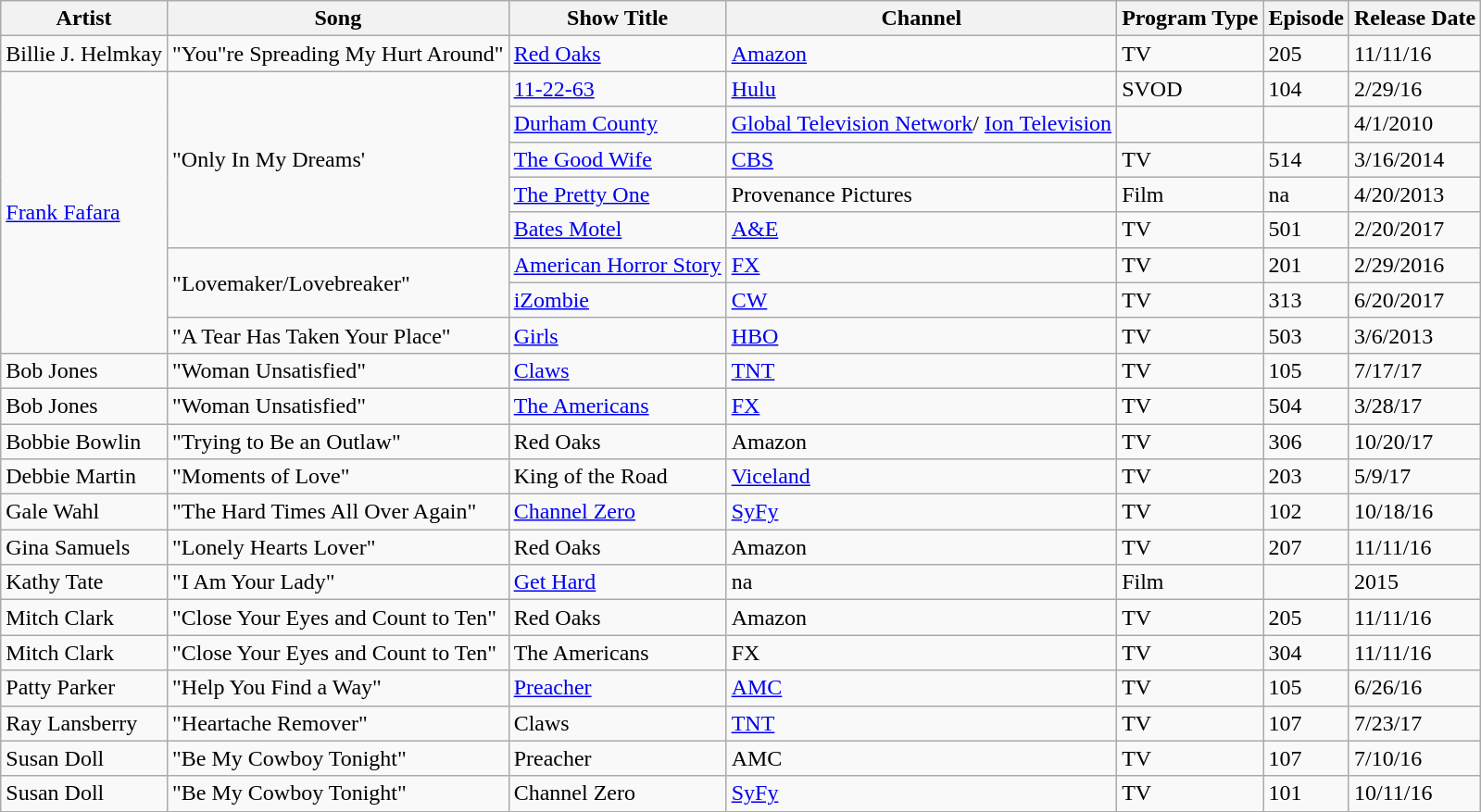<table class="wikitable">
<tr>
<th>Artist</th>
<th>Song</th>
<th>Show Title</th>
<th>Channel</th>
<th>Program Type</th>
<th>Episode</th>
<th>Release Date</th>
</tr>
<tr>
<td>Billie J. Helmkay</td>
<td>"You"re Spreading My Hurt Around"</td>
<td><a href='#'>Red Oaks</a></td>
<td><a href='#'>Amazon</a></td>
<td>TV</td>
<td>205</td>
<td>11/11/16</td>
</tr>
<tr>
<td rowspan="8"><a href='#'>Frank Fafara</a></td>
<td rowspan="5">"Only In My Dreams'</td>
<td><a href='#'>11-22-63</a></td>
<td><a href='#'>Hulu</a></td>
<td>SVOD</td>
<td>104</td>
<td>2/29/16</td>
</tr>
<tr>
<td><a href='#'>Durham County</a></td>
<td><a href='#'>Global Television Network</a>/ <a href='#'>Ion Television</a></td>
<td></td>
<td></td>
<td>4/1/2010</td>
</tr>
<tr>
<td><a href='#'>The Good Wife</a></td>
<td><a href='#'>CBS</a></td>
<td>TV</td>
<td>514</td>
<td>3/16/2014</td>
</tr>
<tr>
<td><a href='#'>The Pretty One</a></td>
<td>Provenance Pictures</td>
<td>Film</td>
<td>na</td>
<td>4/20/2013</td>
</tr>
<tr>
<td><a href='#'>Bates Motel</a></td>
<td><a href='#'>A&E</a></td>
<td>TV</td>
<td>501</td>
<td>2/20/2017</td>
</tr>
<tr>
<td rowspan="2">"Lovemaker/Lovebreaker"</td>
<td><a href='#'>American Horror Story</a></td>
<td><a href='#'>FX</a></td>
<td>TV</td>
<td>201</td>
<td>2/29/2016</td>
</tr>
<tr>
<td><a href='#'>iZombie</a></td>
<td><a href='#'>CW</a></td>
<td>TV</td>
<td>313</td>
<td>6/20/2017</td>
</tr>
<tr>
<td>"A Tear Has Taken Your Place"</td>
<td><a href='#'>Girls</a></td>
<td><a href='#'>HBO</a></td>
<td>TV</td>
<td>503</td>
<td>3/6/2013</td>
</tr>
<tr>
<td>Bob Jones</td>
<td>"Woman Unsatisfied"</td>
<td><a href='#'>Claws</a></td>
<td><a href='#'>TNT</a></td>
<td>TV</td>
<td>105</td>
<td>7/17/17</td>
</tr>
<tr>
<td>Bob Jones</td>
<td>"Woman Unsatisfied"</td>
<td><a href='#'>The Americans</a></td>
<td><a href='#'>FX</a></td>
<td>TV</td>
<td>504</td>
<td>3/28/17</td>
</tr>
<tr>
<td>Bobbie Bowlin</td>
<td>"Trying to Be an Outlaw"</td>
<td>Red Oaks</td>
<td>Amazon</td>
<td>TV</td>
<td>306</td>
<td>10/20/17</td>
</tr>
<tr>
<td>Debbie Martin</td>
<td>"Moments of Love"</td>
<td>King of the Road</td>
<td><a href='#'>Viceland</a></td>
<td>TV</td>
<td>203</td>
<td>5/9/17</td>
</tr>
<tr>
<td>Gale Wahl</td>
<td>"The Hard Times All Over Again"</td>
<td><a href='#'>Channel Zero</a></td>
<td><a href='#'>SyFy</a></td>
<td>TV</td>
<td>102</td>
<td>10/18/16</td>
</tr>
<tr>
<td>Gina Samuels</td>
<td>"Lonely Hearts Lover"</td>
<td>Red Oaks</td>
<td>Amazon</td>
<td>TV</td>
<td>207</td>
<td>11/11/16</td>
</tr>
<tr>
<td>Kathy Tate</td>
<td>"I Am Your Lady"</td>
<td><a href='#'>Get Hard</a></td>
<td>na</td>
<td>Film</td>
<td></td>
<td>2015</td>
</tr>
<tr>
<td>Mitch Clark</td>
<td>"Close Your Eyes and Count to Ten"</td>
<td>Red Oaks</td>
<td>Amazon</td>
<td>TV</td>
<td>205</td>
<td>11/11/16</td>
</tr>
<tr>
<td>Mitch Clark</td>
<td>"Close Your Eyes and Count to Ten"</td>
<td>The Americans</td>
<td>FX</td>
<td>TV</td>
<td>304</td>
<td>11/11/16</td>
</tr>
<tr>
<td>Patty Parker</td>
<td>"Help You Find a Way"</td>
<td><a href='#'>Preacher</a></td>
<td><a href='#'>AMC</a></td>
<td>TV</td>
<td>105</td>
<td>6/26/16</td>
</tr>
<tr>
<td>Ray Lansberry</td>
<td>"Heartache Remover"</td>
<td>Claws</td>
<td><a href='#'>TNT</a></td>
<td>TV</td>
<td>107</td>
<td>7/23/17</td>
</tr>
<tr>
<td>Susan Doll</td>
<td>"Be My Cowboy Tonight"</td>
<td>Preacher</td>
<td>AMC</td>
<td>TV</td>
<td>107</td>
<td>7/10/16</td>
</tr>
<tr>
<td>Susan Doll</td>
<td>"Be My Cowboy Tonight"</td>
<td>Channel Zero</td>
<td><a href='#'>SyFy</a></td>
<td>TV</td>
<td>101</td>
<td>10/11/16</td>
</tr>
</table>
